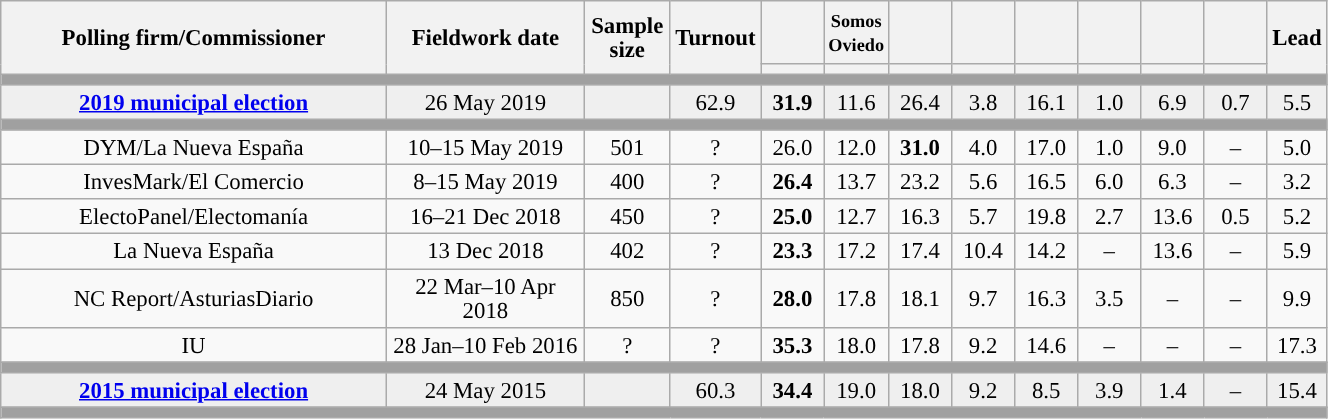<table class="wikitable collapsible collapsed" style="text-align:center; font-size:95%; line-height:16px;">
<tr style="height:42px;">
<th style="width:250px;" rowspan="2">Polling firm/Commissioner</th>
<th style="width:125px;" rowspan="2">Fieldwork date</th>
<th style="width:50px;" rowspan="2">Sample size</th>
<th style="width:45px;" rowspan="2">Turnout</th>
<th style="width:35px;"></th>
<th style="width:35px; font-size:80%;">Somos<br>Oviedo</th>
<th style="width:35px;"></th>
<th style="width:35px;"></th>
<th style="width:35px;"></th>
<th style="width:35px;"></th>
<th style="width:35px;"></th>
<th style="width:35px;"></th>
<th style="width:30px;" rowspan="2">Lead</th>
</tr>
<tr>
<th style="color:inherit;background:"></th>
<th style="color:inherit;background:"></th>
<th style="color:inherit;background:"></th>
<th style="color:inherit;background:"></th>
<th style="color:inherit;background:"></th>
<th style="color:inherit;background:"></th>
<th style="color:inherit;background:"></th>
<th style="color:inherit;background:"></th>
</tr>
<tr>
<td colspan="13" style="background:#A0A0A0"></td>
</tr>
<tr style="background:#EFEFEF;">
<td><strong><a href='#'>2019 municipal election</a></strong></td>
<td>26 May 2019</td>
<td></td>
<td>62.9</td>
<td><strong>31.9</strong><br></td>
<td>11.6<br></td>
<td>26.4<br></td>
<td>3.8<br></td>
<td>16.1<br></td>
<td>1.0<br></td>
<td>6.9<br></td>
<td>0.7<br></td>
<td style="background:">5.5</td>
</tr>
<tr>
<td colspan="13" style="background:#A0A0A0"></td>
</tr>
<tr>
<td>DYM/La Nueva España</td>
<td>10–15 May 2019</td>
<td>501</td>
<td>?</td>
<td>26.0<br></td>
<td>12.0<br></td>
<td><strong>31.0</strong><br></td>
<td>4.0<br></td>
<td>17.0<br></td>
<td>1.0<br></td>
<td>9.0<br></td>
<td>–</td>
<td style="background:">5.0</td>
</tr>
<tr>
<td>InvesMark/El Comercio</td>
<td>8–15 May 2019</td>
<td>400</td>
<td>?</td>
<td><strong>26.4</strong><br></td>
<td>13.7<br></td>
<td>23.2<br></td>
<td>5.6<br></td>
<td>16.5<br></td>
<td>6.0<br></td>
<td>6.3<br></td>
<td>–</td>
<td style="background:">3.2</td>
</tr>
<tr>
<td>ElectoPanel/Electomanía</td>
<td>16–21 Dec 2018</td>
<td>450</td>
<td>?</td>
<td><strong>25.0</strong><br></td>
<td>12.7<br></td>
<td>16.3<br></td>
<td>5.7<br></td>
<td>19.8<br></td>
<td>2.7<br></td>
<td>13.6<br></td>
<td>0.5<br></td>
<td style="background:">5.2</td>
</tr>
<tr>
<td>La Nueva España</td>
<td>13 Dec 2018</td>
<td>402</td>
<td>?</td>
<td><strong>23.3</strong><br></td>
<td>17.2<br></td>
<td>17.4<br></td>
<td>10.4<br></td>
<td>14.2<br></td>
<td>–</td>
<td>13.6<br></td>
<td>–</td>
<td style="background:">5.9</td>
</tr>
<tr>
<td>NC Report/AsturiasDiario</td>
<td>22 Mar–10 Apr 2018</td>
<td>850</td>
<td>?</td>
<td><strong>28.0</strong><br></td>
<td>17.8<br></td>
<td>18.1<br></td>
<td>9.7<br></td>
<td>16.3<br></td>
<td>3.5<br></td>
<td>–</td>
<td>–</td>
<td style="background:">9.9</td>
</tr>
<tr>
<td>IU</td>
<td>28 Jan–10 Feb 2016</td>
<td>?</td>
<td>?</td>
<td><strong>35.3</strong></td>
<td>18.0</td>
<td>17.8</td>
<td>9.2</td>
<td>14.6</td>
<td>–</td>
<td>–</td>
<td>–</td>
<td style="background:">17.3</td>
</tr>
<tr>
<td colspan="13" style="background:#A0A0A0"></td>
</tr>
<tr style="background:#EFEFEF;">
<td><strong><a href='#'>2015 municipal election</a></strong></td>
<td>24 May 2015</td>
<td></td>
<td>60.3</td>
<td><strong>34.4</strong><br></td>
<td>19.0<br></td>
<td>18.0<br></td>
<td>9.2<br></td>
<td>8.5<br></td>
<td>3.9<br></td>
<td>1.4<br></td>
<td>–</td>
<td style="background:">15.4</td>
</tr>
<tr>
<td colspan="13" style="background:#A0A0A0"></td>
</tr>
</table>
